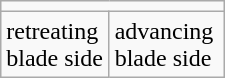<table class="wikitable" align="right" width="150px">
<tr>
<td colspan="2"></td>
</tr>
<tr>
<td><span>retreating blade side</span></td>
<td><span>advancing blade side</span></td>
</tr>
</table>
